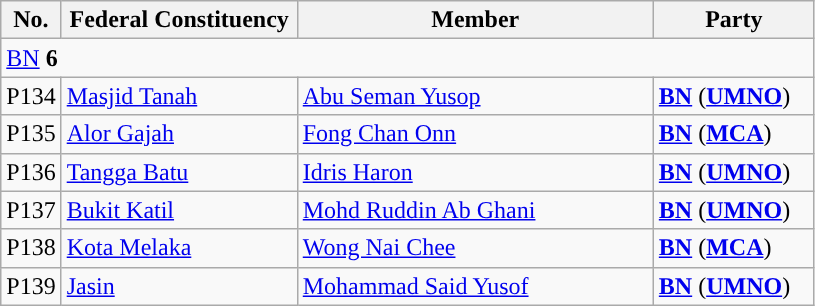<table class="wikitable sortable">
<tr>
<th style="width:30px;">No.</th>
<th style="width:150px;">Federal Constituency</th>
<th style="width:230px;">Member</th>
<th style="width:100px;">Party</th>
</tr>
<tr>
<td colspan="4"><a href='#'>BN</a> <strong>6</strong></td>
</tr>
<tr>
<td>P134</td>
<td><a href='#'>Masjid Tanah</a></td>
<td><a href='#'>Abu Seman Yusop</a></td>
<td><strong><a href='#'>BN</a></strong> (<strong><a href='#'>UMNO</a></strong>)</td>
</tr>
<tr>
<td>P135</td>
<td><a href='#'>Alor Gajah</a></td>
<td><a href='#'>Fong Chan Onn</a></td>
<td><strong><a href='#'>BN</a></strong> (<strong><a href='#'>MCA</a></strong>)</td>
</tr>
<tr>
<td>P136</td>
<td><a href='#'>Tangga Batu</a></td>
<td><a href='#'>Idris Haron</a></td>
<td><strong><a href='#'>BN</a></strong> (<strong><a href='#'>UMNO</a></strong>)</td>
</tr>
<tr>
<td>P137</td>
<td><a href='#'>Bukit Katil</a></td>
<td><a href='#'>Mohd Ruddin Ab Ghani</a></td>
<td><strong><a href='#'>BN</a></strong> (<strong><a href='#'>UMNO</a></strong>)</td>
</tr>
<tr>
<td>P138</td>
<td><a href='#'>Kota Melaka</a></td>
<td><a href='#'>Wong Nai Chee</a></td>
<td><strong><a href='#'>BN</a></strong> (<strong><a href='#'>MCA</a></strong>)</td>
</tr>
<tr>
<td>P139</td>
<td><a href='#'>Jasin</a></td>
<td><a href='#'>Mohammad Said Yusof</a></td>
<td><strong><a href='#'>BN</a></strong> (<strong><a href='#'>UMNO</a></strong>)</td>
</tr>
</table>
